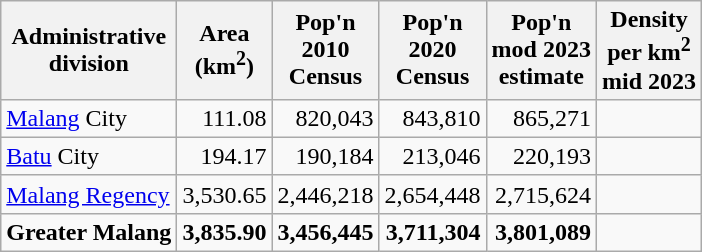<table class="wikitable sortable">
<tr>
<th>Administrative<br>division</th>
<th>Area<br>(km<sup>2</sup>)</th>
<th>Pop'n<br>2010<br>Census</th>
<th>Pop'n<br>2020<br>Census</th>
<th>Pop'n<br>mod 2023<br>estimate</th>
<th>Density<br>per km<sup>2</sup><br>mid 2023</th>
</tr>
<tr>
<td><a href='#'>Malang</a> City</td>
<td style="text-align:right">111.08</td>
<td style="text-align:right">820,043</td>
<td style="text-align:right">843,810</td>
<td style="text-align:right">865,271</td>
<td style="text-align:right"></td>
</tr>
<tr>
<td><a href='#'>Batu</a> City</td>
<td style="text-align:right">194.17</td>
<td style="text-align:right">190,184</td>
<td style="text-align:right">213,046</td>
<td style="text-align:right">220,193</td>
<td style="text-align:right"></td>
</tr>
<tr>
<td><a href='#'>Malang Regency</a></td>
<td style="text-align:right">3,530.65</td>
<td style="text-align:right">2,446,218</td>
<td style="text-align:right">2,654,448</td>
<td style="text-align:right">2,715,624</td>
<td style="text-align:right"></td>
</tr>
<tr>
<td><strong>Greater Malang</strong></td>
<td style="text-align:right"><strong>3,835.90</strong></td>
<td style="text-align:right"><strong>3,456,445</strong></td>
<td style="text-align:right"><strong>3,711,304</strong></td>
<td style="text-align:right"><strong>3,801,089</strong></td>
<td style="text-align:right"><strong></strong></td>
</tr>
</table>
